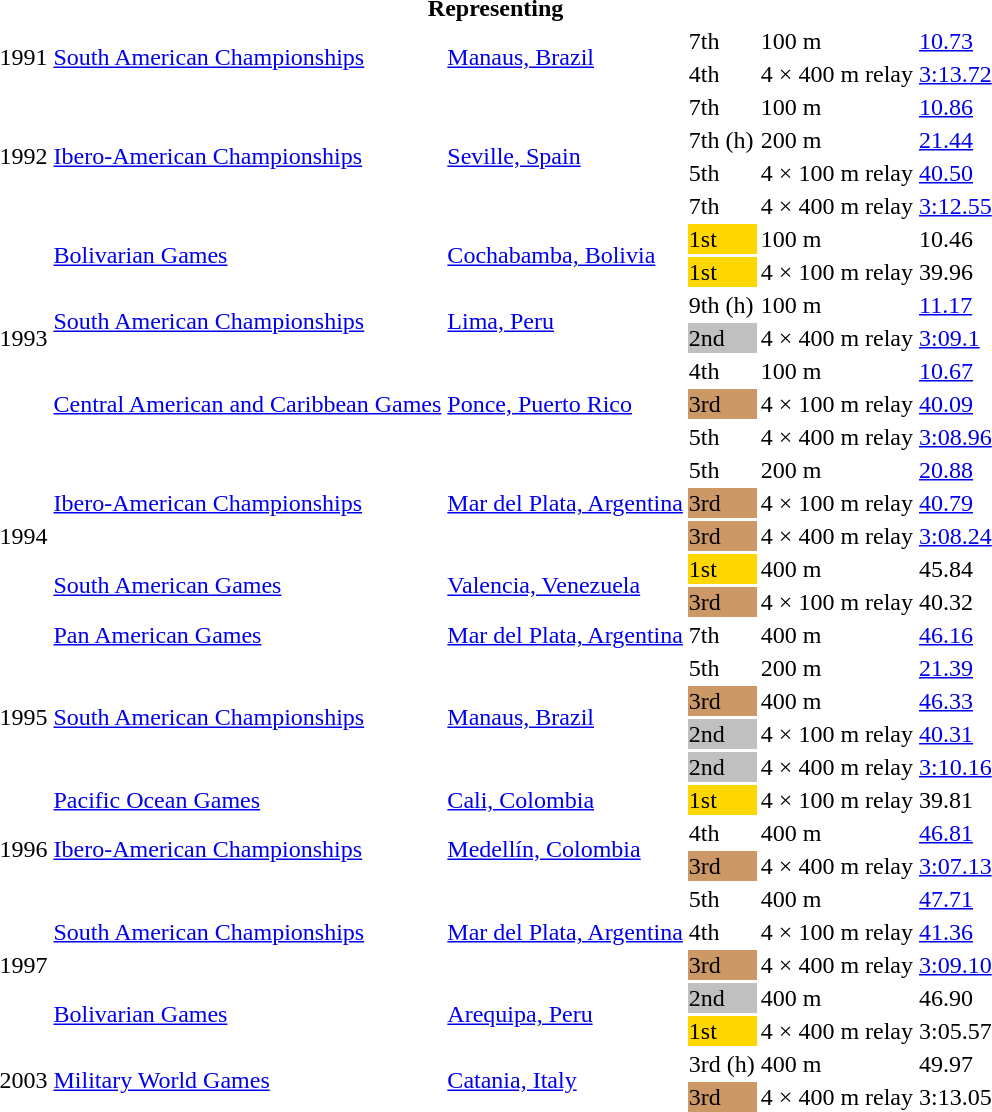<table>
<tr>
<th colspan=6>Representing </th>
</tr>
<tr>
<td rowspan=2>1991</td>
<td rowspan=2><a href='#'>South American Championships</a></td>
<td rowspan=2><a href='#'>Manaus, Brazil</a></td>
<td>7th</td>
<td>100 m</td>
<td><a href='#'>10.73</a></td>
</tr>
<tr>
<td>4th</td>
<td>4 × 400 m relay</td>
<td><a href='#'>3:13.72</a></td>
</tr>
<tr>
<td rowspan=4>1992</td>
<td rowspan=4><a href='#'>Ibero-American Championships</a></td>
<td rowspan=4><a href='#'>Seville, Spain</a></td>
<td>7th</td>
<td>100 m</td>
<td><a href='#'>10.86</a></td>
</tr>
<tr>
<td>7th (h)</td>
<td>200 m</td>
<td><a href='#'>21.44</a></td>
</tr>
<tr>
<td>5th</td>
<td>4 × 100 m relay</td>
<td><a href='#'>40.50</a></td>
</tr>
<tr>
<td>7th</td>
<td>4 × 400 m relay</td>
<td><a href='#'>3:12.55</a></td>
</tr>
<tr>
<td rowspan=7>1993</td>
<td rowspan=2><a href='#'>Bolivarian Games</a></td>
<td rowspan=2><a href='#'>Cochabamba, Bolivia</a></td>
<td bgcolor=gold>1st</td>
<td>100 m</td>
<td>10.46</td>
</tr>
<tr>
<td bgcolor=gold>1st</td>
<td>4 × 100 m relay</td>
<td>39.96</td>
</tr>
<tr>
<td rowspan=2><a href='#'>South American Championships</a></td>
<td rowspan=2><a href='#'>Lima, Peru</a></td>
<td>9th (h)</td>
<td>100 m</td>
<td><a href='#'>11.17</a></td>
</tr>
<tr>
<td bgcolor=silver>2nd</td>
<td>4 × 400 m relay</td>
<td><a href='#'>3:09.1</a></td>
</tr>
<tr>
<td rowspan=3><a href='#'>Central American and Caribbean Games</a></td>
<td rowspan=3><a href='#'>Ponce, Puerto Rico</a></td>
<td>4th</td>
<td>100 m</td>
<td><a href='#'>10.67</a></td>
</tr>
<tr>
<td bgcolor=cc9966>3rd</td>
<td>4 × 100 m relay</td>
<td><a href='#'>40.09</a></td>
</tr>
<tr>
<td>5th</td>
<td>4 × 400 m relay</td>
<td><a href='#'>3:08.96</a></td>
</tr>
<tr>
<td rowspan=5>1994</td>
<td rowspan=3><a href='#'>Ibero-American Championships</a></td>
<td rowspan=3><a href='#'>Mar del Plata, Argentina</a></td>
<td>5th</td>
<td>200 m</td>
<td><a href='#'>20.88</a></td>
</tr>
<tr>
<td bgcolor=cc9966>3rd</td>
<td>4 × 100 m relay</td>
<td><a href='#'>40.79</a></td>
</tr>
<tr>
<td bgcolor=cc9966>3rd</td>
<td>4 × 400 m relay</td>
<td><a href='#'>3:08.24</a></td>
</tr>
<tr>
<td rowspan=2><a href='#'>South American Games</a></td>
<td rowspan=2><a href='#'>Valencia, Venezuela</a></td>
<td bgcolor=gold>1st</td>
<td>400 m</td>
<td>45.84</td>
</tr>
<tr>
<td bgcolor=cc9966>3rd</td>
<td>4 × 100 m relay</td>
<td>40.32</td>
</tr>
<tr>
<td rowspan=6>1995</td>
<td><a href='#'>Pan American Games</a></td>
<td><a href='#'>Mar del Plata, Argentina</a></td>
<td>7th</td>
<td>400 m</td>
<td><a href='#'>46.16</a></td>
</tr>
<tr>
<td rowspan=4><a href='#'>South American Championships</a></td>
<td rowspan=4><a href='#'>Manaus, Brazil</a></td>
<td>5th</td>
<td>200 m</td>
<td><a href='#'>21.39</a></td>
</tr>
<tr>
<td bgcolor=cc9966>3rd</td>
<td>400 m</td>
<td><a href='#'>46.33</a></td>
</tr>
<tr>
<td bgcolor=silver>2nd</td>
<td>4 × 100 m relay</td>
<td><a href='#'>40.31</a></td>
</tr>
<tr>
<td bgcolor=silver>2nd</td>
<td>4 × 400 m relay</td>
<td><a href='#'>3:10.16</a></td>
</tr>
<tr>
<td><a href='#'>Pacific Ocean Games</a></td>
<td><a href='#'>Cali, Colombia</a></td>
<td bgcolor=gold>1st</td>
<td>4 × 100 m relay</td>
<td>39.81</td>
</tr>
<tr>
<td rowspan=2>1996</td>
<td rowspan=2><a href='#'>Ibero-American Championships</a></td>
<td rowspan=2><a href='#'>Medellín, Colombia</a></td>
<td>4th</td>
<td>400 m</td>
<td><a href='#'>46.81</a></td>
</tr>
<tr>
<td bgcolor=cc9966>3rd</td>
<td>4 × 400 m relay</td>
<td><a href='#'>3:07.13</a></td>
</tr>
<tr>
<td rowspan=5>1997</td>
<td rowspan=3><a href='#'>South American Championships</a></td>
<td rowspan=3><a href='#'>Mar del Plata, Argentina</a></td>
<td>5th</td>
<td>400 m</td>
<td><a href='#'>47.71</a></td>
</tr>
<tr>
<td>4th</td>
<td>4 × 100 m relay</td>
<td><a href='#'>41.36</a></td>
</tr>
<tr>
<td bgcolor=cc9966>3rd</td>
<td>4 × 400 m relay</td>
<td><a href='#'>3:09.10</a></td>
</tr>
<tr>
<td rowspan=2><a href='#'>Bolivarian Games</a></td>
<td rowspan=2><a href='#'>Arequipa, Peru</a></td>
<td bgcolor=silver>2nd</td>
<td>400 m</td>
<td>46.90</td>
</tr>
<tr>
<td bgcolor=gold>1st</td>
<td>4 × 400 m relay</td>
<td>3:05.57</td>
</tr>
<tr>
<td rowspan=2>2003</td>
<td rowspan=2><a href='#'>Military World Games</a></td>
<td rowspan=2><a href='#'>Catania, Italy</a></td>
<td>3rd (h)</td>
<td>400 m</td>
<td>49.97</td>
</tr>
<tr>
<td bgcolor=cc9966>3rd</td>
<td>4 × 400 m relay</td>
<td>3:13.05</td>
</tr>
</table>
